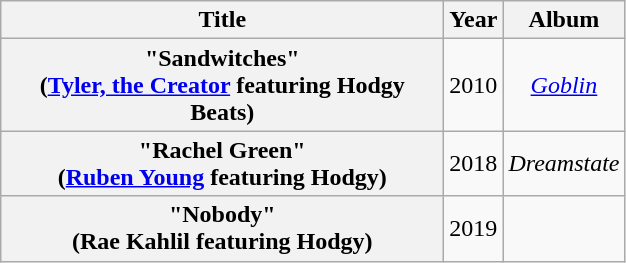<table class="wikitable plainrowheaders" style="text-align:center;">
<tr>
<th scope="col" style="width:18em;">Title</th>
<th scope="col">Year</th>
<th scope="col">Album</th>
</tr>
<tr>
<th scope="row">"Sandwitches" <br><span>(<a href='#'>Tyler, the Creator</a> featuring Hodgy Beats)</span></th>
<td>2010</td>
<td><em><a href='#'>Goblin</a></em></td>
</tr>
<tr>
<th scope="row">"Rachel Green" <br><span>(<a href='#'>Ruben Young</a> featuring Hodgy)</span></th>
<td>2018</td>
<td><em>Dreamstate</em></td>
</tr>
<tr>
<th scope="row">"Nobody" <br><span>(Rae Kahlil featuring Hodgy)</span></th>
<td>2019</td>
<td></td>
</tr>
</table>
